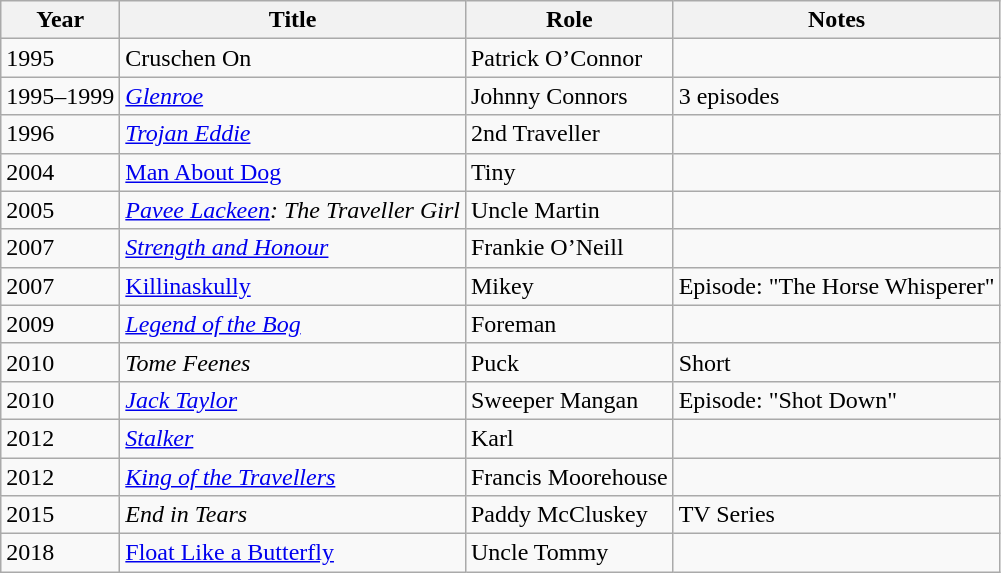<table class="wikitable">
<tr>
<th>Year</th>
<th>Title</th>
<th>Role</th>
<th>Notes</th>
</tr>
<tr>
<td>1995</td>
<td>Cruschen On</td>
<td>Patrick O’Connor</td>
<td></td>
</tr>
<tr>
<td>1995–1999</td>
<td><em><a href='#'>Glenroe</a></em></td>
<td>Johnny Connors</td>
<td>3 episodes</td>
</tr>
<tr>
<td>1996</td>
<td><em><a href='#'>Trojan Eddie</a></em></td>
<td>2nd Traveller</td>
<td></td>
</tr>
<tr>
<td>2004</td>
<td><a href='#'>Man About Dog</a></td>
<td>Tiny</td>
<td></td>
</tr>
<tr>
<td>2005</td>
<td><em><a href='#'>Pavee Lackeen</a>: The Traveller Girl</em></td>
<td>Uncle Martin</td>
<td></td>
</tr>
<tr>
<td>2007</td>
<td><em><a href='#'>Strength and Honour</a></em></td>
<td>Frankie O’Neill</td>
<td></td>
</tr>
<tr>
<td>2007</td>
<td><a href='#'>Killinaskully</a></td>
<td>Mikey</td>
<td>Episode: "The Horse Whisperer"</td>
</tr>
<tr>
<td>2009</td>
<td><em><a href='#'>Legend of the Bog</a></em></td>
<td>Foreman</td>
<td></td>
</tr>
<tr>
<td>2010</td>
<td><em>Tome Feenes</em></td>
<td>Puck</td>
<td>Short</td>
</tr>
<tr>
<td>2010</td>
<td><em><a href='#'>Jack Taylor</a></em></td>
<td>Sweeper Mangan</td>
<td>Episode: "Shot Down"</td>
</tr>
<tr>
<td>2012</td>
<td><em><a href='#'>Stalker</a></em></td>
<td>Karl</td>
<td></td>
</tr>
<tr>
<td>2012</td>
<td><em><a href='#'>King of the Travellers</a></em></td>
<td>Francis Moorehouse</td>
<td></td>
</tr>
<tr>
<td>2015</td>
<td><em>End in Tears</em></td>
<td>Paddy McCluskey</td>
<td>TV Series</td>
</tr>
<tr>
<td>2018</td>
<td><a href='#'>Float Like a Butterfly</a></td>
<td>Uncle Tommy</td>
<td></td>
</tr>
</table>
